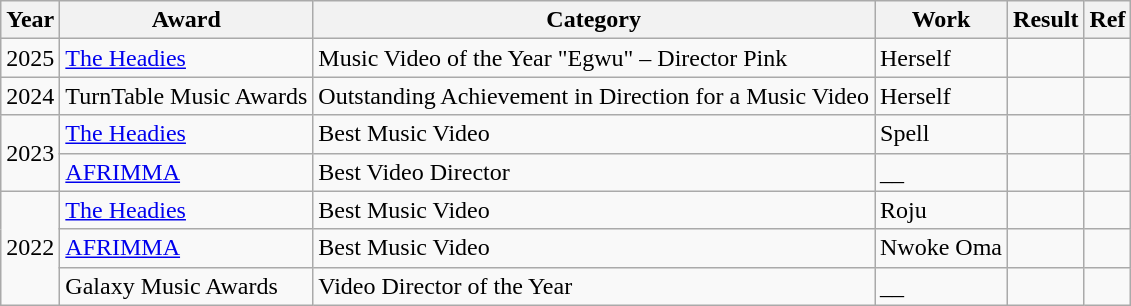<table class="wikitable">
<tr>
<th>Year</th>
<th>Award</th>
<th>Category</th>
<th>Work</th>
<th>Result</th>
<th>Ref</th>
</tr>
<tr>
<td>2025</td>
<td><a href='#'>The Headies</a></td>
<td>Music Video of the Year "Egwu" – Director Pink</td>
<td>Herself</td>
<td></td>
<td></td>
</tr>
<tr>
<td>2024</td>
<td>TurnTable Music Awards</td>
<td>Outstanding Achievement in Direction for a Music Video</td>
<td>Herself</td>
<td></td>
<td></td>
</tr>
<tr>
<td rowspan="2">2023</td>
<td><a href='#'>The Headies</a></td>
<td>Best Music Video</td>
<td>Spell</td>
<td></td>
<td></td>
</tr>
<tr>
<td><a href='#'>AFRIMMA</a></td>
<td>Best Video Director</td>
<td>__</td>
<td></td>
<td></td>
</tr>
<tr>
<td rowspan="3">2022</td>
<td><a href='#'>The Headies</a></td>
<td>Best Music Video</td>
<td>Roju</td>
<td></td>
<td></td>
</tr>
<tr>
<td><a href='#'>AFRIMMA</a></td>
<td>Best Music Video</td>
<td>Nwoke Oma</td>
<td></td>
<td></td>
</tr>
<tr>
<td>Galaxy Music Awards</td>
<td>Video Director of the Year</td>
<td>__</td>
<td></td>
<td></td>
</tr>
</table>
